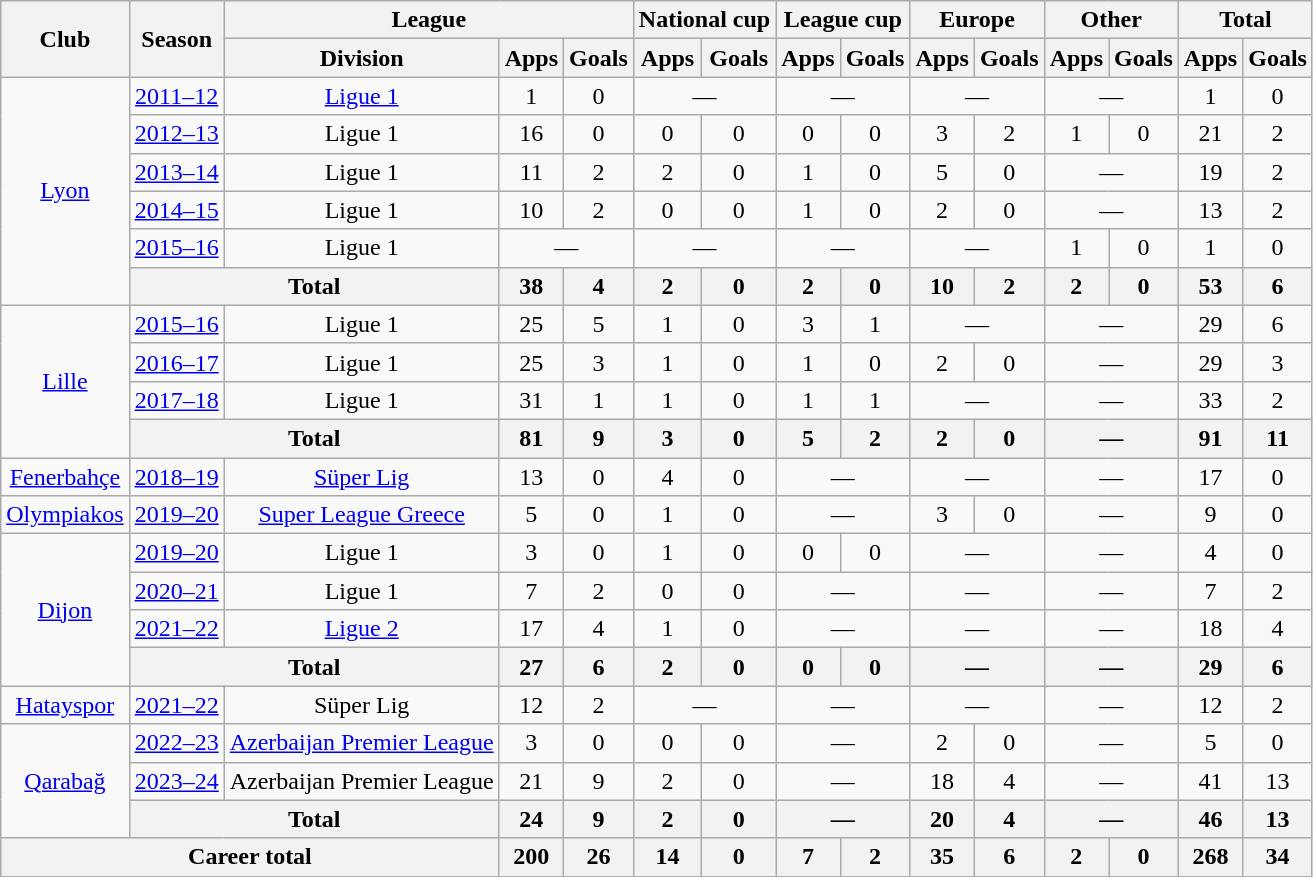<table class="wikitable" style="text-align:center">
<tr>
<th rowspan="2">Club</th>
<th rowspan="2">Season</th>
<th colspan="3">League</th>
<th colspan="2">National cup</th>
<th colspan="2">League cup</th>
<th colspan="2">Europe</th>
<th colspan="2">Other</th>
<th colspan="2">Total</th>
</tr>
<tr>
<th>Division</th>
<th>Apps</th>
<th>Goals</th>
<th>Apps</th>
<th>Goals</th>
<th>Apps</th>
<th>Goals</th>
<th>Apps</th>
<th>Goals</th>
<th>Apps</th>
<th>Goals</th>
<th>Apps</th>
<th>Goals</th>
</tr>
<tr>
<td rowspan="6"><a href='#'>Lyon</a></td>
<td><a href='#'>2011–12</a></td>
<td><a href='#'>Ligue 1</a></td>
<td>1</td>
<td>0</td>
<td colspan="2">—</td>
<td colspan="2">—</td>
<td colspan="2">—</td>
<td colspan="2">—</td>
<td>1</td>
<td>0</td>
</tr>
<tr>
<td><a href='#'>2012–13</a></td>
<td>Ligue 1</td>
<td>16</td>
<td>0</td>
<td>0</td>
<td>0</td>
<td>0</td>
<td>0</td>
<td>3</td>
<td>2</td>
<td>1</td>
<td>0</td>
<td>21</td>
<td>2</td>
</tr>
<tr>
<td><a href='#'>2013–14</a></td>
<td>Ligue 1</td>
<td>11</td>
<td>2</td>
<td>2</td>
<td>0</td>
<td>1</td>
<td>0</td>
<td>5</td>
<td>0</td>
<td colspan="2">—</td>
<td>19</td>
<td>2</td>
</tr>
<tr>
<td><a href='#'>2014–15</a></td>
<td>Ligue 1</td>
<td>10</td>
<td>2</td>
<td>0</td>
<td>0</td>
<td>1</td>
<td>0</td>
<td>2</td>
<td>0</td>
<td colspan="2">—</td>
<td>13</td>
<td>2</td>
</tr>
<tr>
<td><a href='#'>2015–16</a></td>
<td>Ligue 1</td>
<td colspan="2">—</td>
<td colspan="2">—</td>
<td colspan="2">—</td>
<td colspan="2">—</td>
<td>1</td>
<td>0</td>
<td>1</td>
<td>0</td>
</tr>
<tr>
<th colspan="2">Total</th>
<th>38</th>
<th>4</th>
<th>2</th>
<th>0</th>
<th>2</th>
<th>0</th>
<th>10</th>
<th>2</th>
<th>2</th>
<th>0</th>
<th>53</th>
<th>6</th>
</tr>
<tr>
<td rowspan="4"><a href='#'>Lille</a></td>
<td><a href='#'>2015–16</a></td>
<td>Ligue 1</td>
<td>25</td>
<td>5</td>
<td>1</td>
<td>0</td>
<td>3</td>
<td>1</td>
<td colspan="2">—</td>
<td colspan="2">—</td>
<td>29</td>
<td>6</td>
</tr>
<tr>
<td><a href='#'>2016–17</a></td>
<td>Ligue 1</td>
<td>25</td>
<td>3</td>
<td>1</td>
<td>0</td>
<td>1</td>
<td>0</td>
<td>2</td>
<td>0</td>
<td colspan="2">—</td>
<td>29</td>
<td>3</td>
</tr>
<tr>
<td><a href='#'>2017–18</a></td>
<td>Ligue 1</td>
<td>31</td>
<td>1</td>
<td>1</td>
<td>0</td>
<td>1</td>
<td>1</td>
<td colspan="2">—</td>
<td colspan="2">—</td>
<td>33</td>
<td>2</td>
</tr>
<tr>
<th colspan="2">Total</th>
<th>81</th>
<th>9</th>
<th>3</th>
<th>0</th>
<th>5</th>
<th>2</th>
<th>2</th>
<th>0</th>
<th colspan="2">—</th>
<th>91</th>
<th>11</th>
</tr>
<tr>
<td><a href='#'>Fenerbahçe</a></td>
<td><a href='#'>2018–19</a></td>
<td><a href='#'>Süper Lig</a></td>
<td>13</td>
<td>0</td>
<td>4</td>
<td>0</td>
<td colspan="2">—</td>
<td colspan="2">—</td>
<td colspan="2">—</td>
<td>17</td>
<td>0</td>
</tr>
<tr>
<td><a href='#'>Olympiakos</a></td>
<td><a href='#'>2019–20</a></td>
<td><a href='#'>Super League Greece</a></td>
<td>5</td>
<td>0</td>
<td>1</td>
<td>0</td>
<td colspan="2">—</td>
<td>3</td>
<td>0</td>
<td colspan="2">—</td>
<td>9</td>
<td>0</td>
</tr>
<tr>
<td rowspan="4"><a href='#'>Dijon</a></td>
<td><a href='#'>2019–20</a></td>
<td>Ligue 1</td>
<td>3</td>
<td>0</td>
<td>1</td>
<td>0</td>
<td>0</td>
<td>0</td>
<td colspan="2">—</td>
<td colspan="2">—</td>
<td>4</td>
<td>0</td>
</tr>
<tr>
<td><a href='#'>2020–21</a></td>
<td>Ligue 1</td>
<td>7</td>
<td>2</td>
<td>0</td>
<td>0</td>
<td colspan="2">—</td>
<td colspan="2">—</td>
<td colspan="2">—</td>
<td>7</td>
<td>2</td>
</tr>
<tr>
<td><a href='#'>2021–22</a></td>
<td><a href='#'>Ligue 2</a></td>
<td>17</td>
<td>4</td>
<td>1</td>
<td>0</td>
<td colspan="2">—</td>
<td colspan="2">—</td>
<td colspan="2">—</td>
<td>18</td>
<td>4</td>
</tr>
<tr>
<th colspan="2">Total</th>
<th>27</th>
<th>6</th>
<th>2</th>
<th>0</th>
<th>0</th>
<th>0</th>
<th colspan="2">—</th>
<th colspan="2">—</th>
<th>29</th>
<th>6</th>
</tr>
<tr>
<td><a href='#'>Hatayspor</a></td>
<td><a href='#'>2021–22</a></td>
<td>Süper Lig</td>
<td>12</td>
<td>2</td>
<td colspan="2">—</td>
<td colspan="2">—</td>
<td colspan="2">—</td>
<td colspan="2">—</td>
<td>12</td>
<td>2</td>
</tr>
<tr>
<td rowspan="3"><a href='#'>Qarabağ</a></td>
<td><a href='#'>2022–23</a></td>
<td><a href='#'>Azerbaijan Premier League</a></td>
<td>3</td>
<td>0</td>
<td>0</td>
<td>0</td>
<td colspan="2">—</td>
<td>2</td>
<td>0</td>
<td colspan="2">—</td>
<td>5</td>
<td>0</td>
</tr>
<tr>
<td><a href='#'>2023–24</a></td>
<td>Azerbaijan Premier League</td>
<td>21</td>
<td>9</td>
<td>2</td>
<td>0</td>
<td colspan="2">—</td>
<td>18</td>
<td>4</td>
<td colspan="2">—</td>
<td>41</td>
<td>13</td>
</tr>
<tr>
<th colspan="2">Total</th>
<th>24</th>
<th>9</th>
<th>2</th>
<th>0</th>
<th colspan="2">—</th>
<th>20</th>
<th>4</th>
<th colspan="2">—</th>
<th>46</th>
<th>13</th>
</tr>
<tr>
<th colspan="3">Career total</th>
<th>200</th>
<th>26</th>
<th>14</th>
<th>0</th>
<th>7</th>
<th>2</th>
<th>35</th>
<th>6</th>
<th>2</th>
<th>0</th>
<th>268</th>
<th>34</th>
</tr>
</table>
